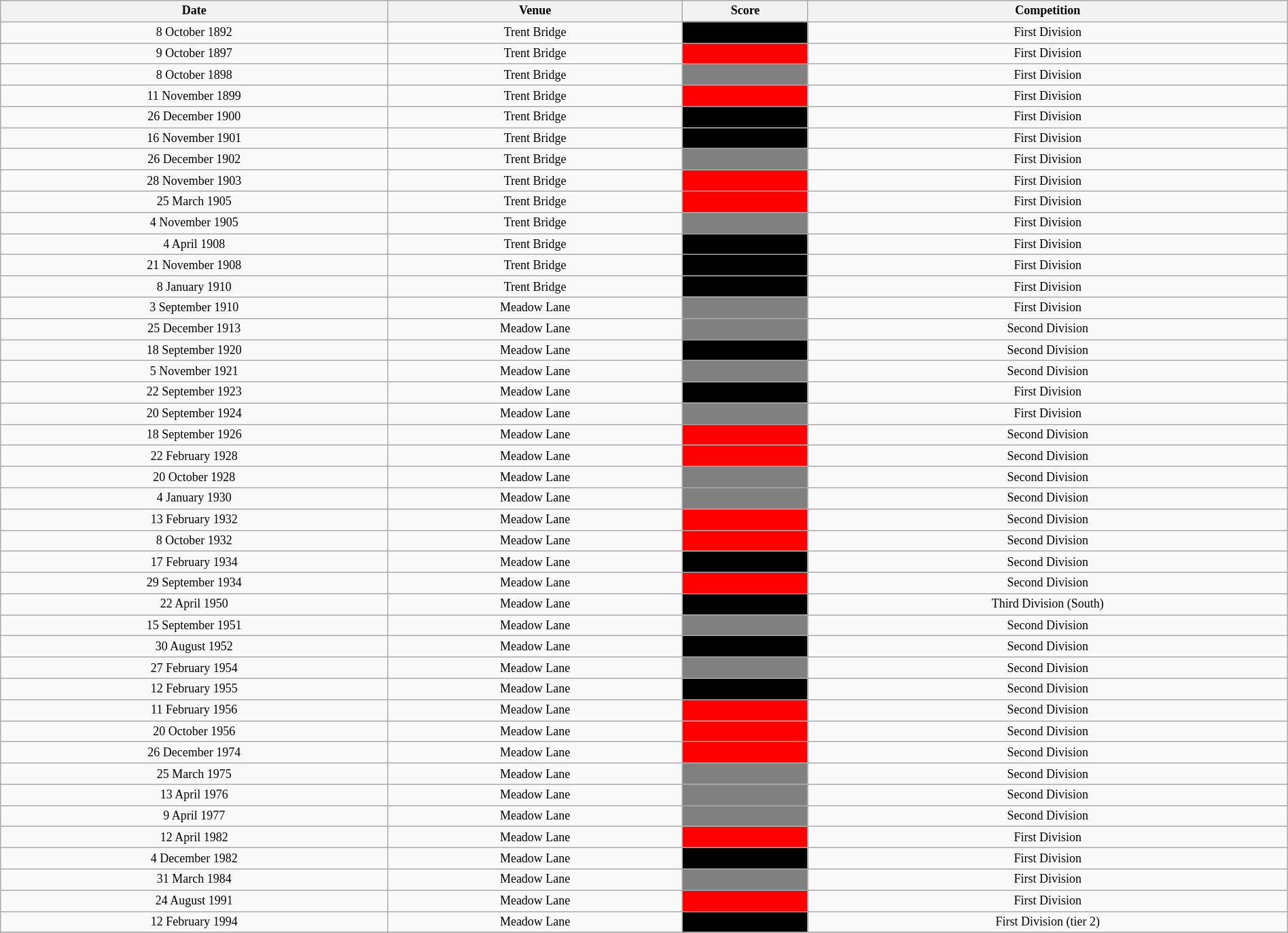<table class="wikitable" style="text-align: center; width: 100%; font-size: 12px">
<tr>
<th width=120>Date</th>
<th width=90>Venue</th>
<th width=35>Score</th>
<th width=150>Competition</th>
</tr>
<tr>
<td>8 October 1892</td>
<td>Trent Bridge</td>
<td bgcolor=000000></td>
<td>First Division</td>
</tr>
<tr>
<td>9 October 1897</td>
<td>Trent Bridge</td>
<td bgcolor=FF0000></td>
<td>First Division</td>
</tr>
<tr>
<td>8 October 1898</td>
<td>Trent Bridge</td>
<td bgcolor=808080></td>
<td>First Division</td>
</tr>
<tr>
<td>11 November 1899</td>
<td>Trent Bridge</td>
<td bgcolor=FF0000></td>
<td>First Division</td>
</tr>
<tr>
<td>26 December 1900</td>
<td>Trent Bridge</td>
<td bgcolor=000000></td>
<td>First Division</td>
</tr>
<tr>
<td>16 November 1901</td>
<td>Trent Bridge</td>
<td bgcolor=000000></td>
<td>First Division</td>
</tr>
<tr>
<td>26 December 1902</td>
<td>Trent Bridge</td>
<td bgcolor=808080></td>
<td>First Division</td>
</tr>
<tr>
<td>28 November 1903</td>
<td>Trent Bridge</td>
<td bgcolor=FF0000></td>
<td>First Division</td>
</tr>
<tr>
<td>25 March 1905</td>
<td>Trent Bridge</td>
<td bgcolor=FF0000></td>
<td>First Division</td>
</tr>
<tr>
<td>4 November 1905</td>
<td>Trent Bridge</td>
<td bgcolor=808080></td>
<td>First Division</td>
</tr>
<tr>
<td>4 April 1908</td>
<td>Trent Bridge</td>
<td bgcolor=000000></td>
<td>First Division</td>
</tr>
<tr>
<td>21 November 1908</td>
<td>Trent Bridge</td>
<td bgcolor=000000></td>
<td>First Division</td>
</tr>
<tr>
<td>8 January 1910</td>
<td>Trent Bridge</td>
<td bgcolor=000000></td>
<td>First Division</td>
</tr>
<tr>
<td>3 September 1910</td>
<td>Meadow Lane</td>
<td bgcolor=808080></td>
<td>First Division</td>
</tr>
<tr>
<td>25 December 1913</td>
<td>Meadow Lane</td>
<td bgcolor=808080></td>
<td>Second Division</td>
</tr>
<tr>
<td>18 September 1920</td>
<td>Meadow Lane</td>
<td bgcolor=000000></td>
<td>Second Division</td>
</tr>
<tr>
<td>5 November 1921</td>
<td>Meadow Lane</td>
<td bgcolor=808080></td>
<td>Second Division</td>
</tr>
<tr>
<td>22 September 1923</td>
<td>Meadow Lane</td>
<td bgcolor=000000></td>
<td>First Division</td>
</tr>
<tr>
<td>20 September 1924</td>
<td>Meadow Lane</td>
<td bgcolor=808080></td>
<td>First Division</td>
</tr>
<tr>
<td>18 September 1926</td>
<td>Meadow Lane</td>
<td bgcolor=FF0000></td>
<td>Second Division</td>
</tr>
<tr>
<td>22 February 1928</td>
<td>Meadow Lane</td>
<td bgcolor=FF0000></td>
<td>Second Division</td>
</tr>
<tr>
<td>20 October 1928</td>
<td>Meadow Lane</td>
<td bgcolor=808080></td>
<td>Second Division</td>
</tr>
<tr>
<td>4 January 1930</td>
<td>Meadow Lane</td>
<td bgcolor=808080></td>
<td>Second Division</td>
</tr>
<tr>
<td>13 February 1932</td>
<td>Meadow Lane</td>
<td bgcolor=FF0000></td>
<td>Second Division</td>
</tr>
<tr>
<td>8 October 1932</td>
<td>Meadow Lane</td>
<td bgcolor=FF0000></td>
<td>Second Division</td>
</tr>
<tr>
<td>17 February 1934</td>
<td>Meadow Lane</td>
<td bgcolor=000000></td>
<td>Second Division</td>
</tr>
<tr>
<td>29 September 1934</td>
<td>Meadow Lane</td>
<td bgcolor=FF0000></td>
<td>Second Division</td>
</tr>
<tr>
<td>22 April 1950</td>
<td>Meadow Lane</td>
<td bgcolor=000000></td>
<td>Third Division (South)</td>
</tr>
<tr>
<td>15 September 1951</td>
<td>Meadow Lane</td>
<td bgcolor=808080></td>
<td>Second Division</td>
</tr>
<tr>
<td>30 August 1952</td>
<td>Meadow Lane</td>
<td bgcolor=000000></td>
<td>Second Division</td>
</tr>
<tr>
<td>27 February 1954</td>
<td>Meadow Lane</td>
<td bgcolor=808080></td>
<td>Second Division</td>
</tr>
<tr>
<td>12 February 1955</td>
<td>Meadow Lane</td>
<td bgcolor=000000></td>
<td>Second Division</td>
</tr>
<tr>
<td>11 February 1956</td>
<td>Meadow Lane</td>
<td bgcolor=FF0000></td>
<td>Second Division</td>
</tr>
<tr>
<td>20 October 1956</td>
<td>Meadow Lane</td>
<td bgcolor=FF0000></td>
<td>Second Division</td>
</tr>
<tr>
<td>26 December 1974</td>
<td>Meadow Lane</td>
<td bgcolor=FF0000></td>
<td>Second Division</td>
</tr>
<tr>
<td>25 March 1975</td>
<td>Meadow Lane</td>
<td bgcolor=808080></td>
<td>Second Division</td>
</tr>
<tr>
<td>13 April 1976</td>
<td>Meadow Lane</td>
<td bgcolor=808080></td>
<td>Second Division</td>
</tr>
<tr>
<td>9 April 1977</td>
<td>Meadow Lane</td>
<td bgcolor=808080></td>
<td>Second Division</td>
</tr>
<tr>
<td>12 April 1982</td>
<td>Meadow Lane</td>
<td bgcolor=FF0000></td>
<td>First Division</td>
</tr>
<tr>
<td>4 December 1982</td>
<td>Meadow Lane</td>
<td bgcolor=000000></td>
<td>First Division</td>
</tr>
<tr>
<td>31 March 1984</td>
<td>Meadow Lane</td>
<td bgcolor=808080></td>
<td>First Division</td>
</tr>
<tr>
<td>24 August 1991</td>
<td>Meadow Lane</td>
<td bgcolor=FF0000></td>
<td>First Division</td>
</tr>
<tr>
<td>12 February 1994</td>
<td>Meadow Lane</td>
<td bgcolor=000000></td>
<td>First Division (tier 2)</td>
</tr>
<tr>
</tr>
</table>
